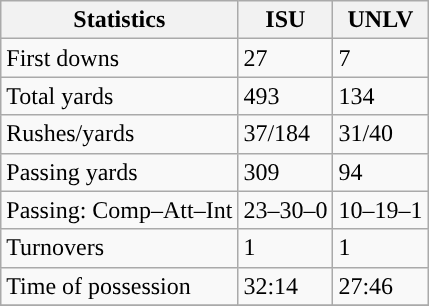<table class="wikitable" style="float: left;">
<tr>
<th>Statistics</th>
<th>ISU</th>
<th>UNLV</th>
</tr>
<tr>
<td>First downs</td>
<td>27</td>
<td>7</td>
</tr>
<tr>
<td>Total yards</td>
<td>493</td>
<td>134</td>
</tr>
<tr>
<td>Rushes/yards</td>
<td>37/184</td>
<td>31/40</td>
</tr>
<tr>
<td>Passing yards</td>
<td>309</td>
<td>94</td>
</tr>
<tr>
<td>Passing: Comp–Att–Int</td>
<td>23–30–0</td>
<td>10–19–1</td>
</tr>
<tr>
<td>Turnovers</td>
<td>1</td>
<td>1</td>
</tr>
<tr>
<td>Time of possession</td>
<td>32:14</td>
<td>27:46</td>
</tr>
<tr>
</tr>
</table>
